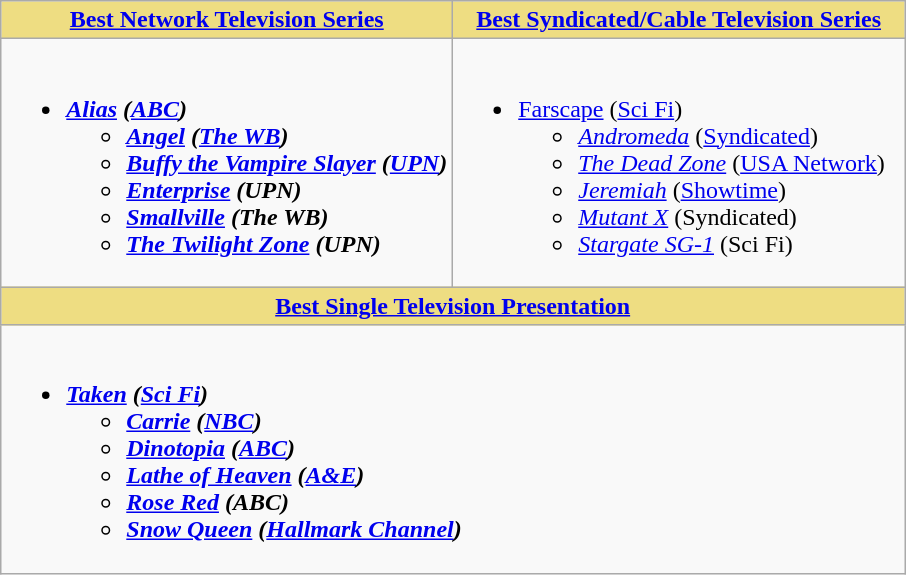<table class=wikitable>
<tr>
<th style="background:#EEDD82; width:50%"><a href='#'>Best Network Television Series</a></th>
<th style="background:#EEDD82; width:50%"><a href='#'>Best Syndicated/Cable Television Series</a></th>
</tr>
<tr>
<td valign="top"><br><ul><li><strong><em><a href='#'>Alias</a><em> (<a href='#'>ABC</a>)<strong><ul><li></em><a href='#'>Angel</a><em> (<a href='#'>The WB</a>)</li><li></em><a href='#'>Buffy the Vampire Slayer</a><em> (<a href='#'>UPN</a>)</li><li></em><a href='#'>Enterprise</a><em> (UPN)</li><li></em><a href='#'>Smallville</a><em> (The WB)</li><li></em><a href='#'>The Twilight Zone</a><em> (UPN)</li></ul></li></ul></td>
<td valign="top"><br><ul><li></em></strong><a href='#'>Farscape</a></em> (<a href='#'>Sci Fi</a>)</strong><ul><li><em><a href='#'>Andromeda</a></em> (<a href='#'>Syndicated</a>)</li><li><em><a href='#'>The Dead Zone</a></em> (<a href='#'>USA Network</a>)</li><li><em><a href='#'>Jeremiah</a></em> (<a href='#'>Showtime</a>)</li><li><em><a href='#'>Mutant X</a></em> (Syndicated)</li><li><em><a href='#'>Stargate SG-1</a></em> (Sci Fi)</li></ul></li></ul></td>
</tr>
<tr>
<th colspan="2" style="background:#EEDD82; width:50%"><a href='#'>Best Single Television Presentation</a></th>
</tr>
<tr>
<td colspan="2" valign="top"><br><ul><li><strong><em><a href='#'>Taken</a><em> (<a href='#'>Sci Fi</a>)<strong><ul><li></em><a href='#'>Carrie</a><em> (<a href='#'>NBC</a>)</li><li></em><a href='#'>Dinotopia</a><em> (<a href='#'>ABC</a>)</li><li></em><a href='#'>Lathe of Heaven</a><em> (<a href='#'>A&E</a>)</li><li></em><a href='#'>Rose Red</a><em> (ABC)</li><li></em><a href='#'>Snow Queen</a><em> (<a href='#'>Hallmark Channel</a>)</li></ul></li></ul></td>
</tr>
</table>
